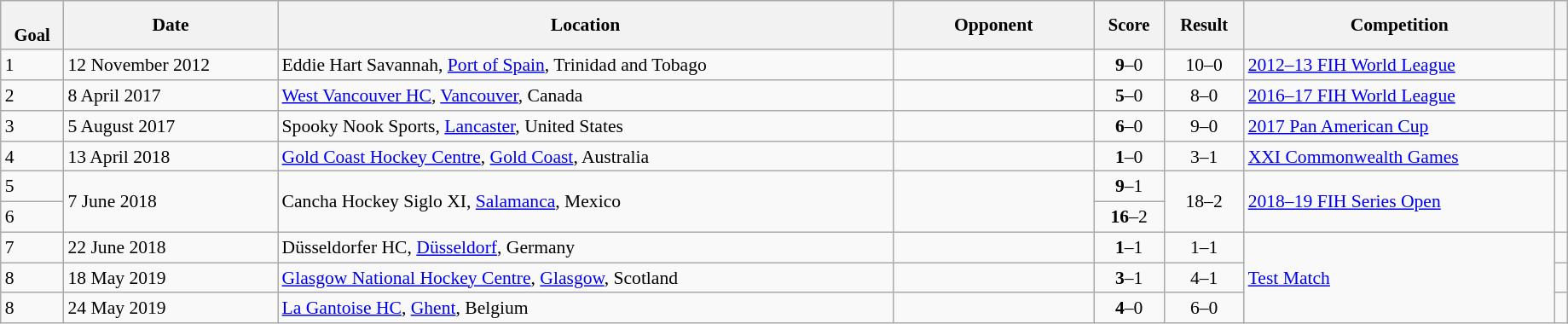<table class="wikitable sortable" style="font-size:90%" width=97%>
<tr>
<th style="font-size:95%;" data-sort-type=number><br>Goal</th>
<th align=center>Date</th>
<th>Location</th>
<th width=150>Opponent</th>
<th data-sort-type="number" style="font-size:95%">Score</th>
<th data-sort-type="number" style="font-size:95%">Result</th>
<th>Competition</th>
<th></th>
</tr>
<tr>
<td>1</td>
<td>12 November 2012</td>
<td>Eddie Hart Savannah, <a href='#'>Port of Spain</a>, Trinidad and Tobago</td>
<td></td>
<td align="center"><strong>9</strong>–0</td>
<td align="center">10–0</td>
<td><a href='#'>2012–13 FIH World League</a></td>
<td></td>
</tr>
<tr>
<td>2</td>
<td>8 April 2017</td>
<td><a href='#'>West Vancouver HC</a>, <a href='#'>Vancouver</a>, Canada</td>
<td></td>
<td align="center"><strong>5</strong>–0</td>
<td align="center">8–0</td>
<td><a href='#'>2016–17 FIH World League</a></td>
<td></td>
</tr>
<tr>
<td>3</td>
<td>5 August 2017</td>
<td>Spooky Nook Sports, <a href='#'>Lancaster</a>, United States</td>
<td></td>
<td align="center"><strong>6</strong>–0</td>
<td align="center">9–0</td>
<td><a href='#'>2017 Pan American Cup</a></td>
<td></td>
</tr>
<tr>
<td>4</td>
<td>13 April 2018</td>
<td><a href='#'>Gold Coast Hockey Centre</a>, <a href='#'>Gold Coast</a>, Australia</td>
<td></td>
<td align="center"><strong>1</strong>–0</td>
<td align="center">3–1</td>
<td><a href='#'>XXI Commonwealth Games</a></td>
<td></td>
</tr>
<tr>
<td>5</td>
<td rowspan=2>7 June 2018</td>
<td rowspan=2>Cancha Hockey Siglo XI, <a href='#'>Salamanca</a>, Mexico</td>
<td rowspan=2></td>
<td align="center"><strong>9</strong>–1</td>
<td rowspan=2; align="center">18–2</td>
<td rowspan=2><a href='#'>2018–19 FIH Series Open</a></td>
<td rowspan=2></td>
</tr>
<tr>
<td>6</td>
<td align="center"><strong>16</strong>–2</td>
</tr>
<tr>
<td>7</td>
<td>22 June 2018</td>
<td>Düsseldorfer HC, <a href='#'>Düsseldorf</a>, Germany</td>
<td></td>
<td align="center"><strong>1</strong>–1</td>
<td align="center">1–1</td>
<td rowspan=3><a href='#'>Test Match</a></td>
<td></td>
</tr>
<tr>
<td>8</td>
<td>18 May 2019</td>
<td><a href='#'>Glasgow National Hockey Centre</a>, <a href='#'>Glasgow</a>, Scotland</td>
<td></td>
<td align="center"><strong>3</strong>–1</td>
<td align="center">4–1</td>
<td></td>
</tr>
<tr>
<td>8</td>
<td>24 May 2019</td>
<td><a href='#'>La Gantoise HC</a>, <a href='#'>Ghent</a>, Belgium</td>
<td></td>
<td align="center"><strong>4</strong>–0</td>
<td align="center">6–0</td>
<td></td>
</tr>
</table>
